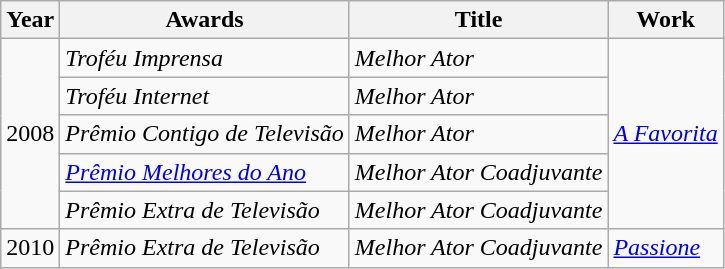<table class="wikitable">
<tr>
<th>Year</th>
<th>Awards</th>
<th>Title</th>
<th>Work</th>
</tr>
<tr>
<td rowspan="5">2008</td>
<td><em>Troféu Imprensa</em></td>
<td><em>Melhor Ator</em></td>
<td rowspan=5><em><a href='#'>A Favorita</a></em></td>
</tr>
<tr>
<td><em>Troféu Internet</em></td>
<td><em>Melhor Ator</em></td>
</tr>
<tr>
<td><em>Prêmio Contigo de Televisão</em></td>
<td><em>Melhor Ator</em></td>
</tr>
<tr>
<td><em><a href='#'>Prêmio Melhores do Ano</a></em></td>
<td><em>Melhor Ator Coadjuvante</em></td>
</tr>
<tr>
<td><em>Prêmio Extra de Televisão</em></td>
<td><em>Melhor Ator Coadjuvante</em></td>
</tr>
<tr>
<td>2010</td>
<td><em>Prêmio Extra de Televisão</em></td>
<td><em>Melhor Ator Coadjuvante</em></td>
<td><em><a href='#'>Passione</a></em></td>
</tr>
</table>
